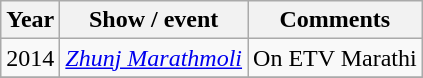<table class="wikitable sortable">
<tr>
<th>Year</th>
<th>Show / event</th>
<th>Comments</th>
</tr>
<tr>
<td>2014</td>
<td><em><a href='#'>Zhunj Marathmoli</a></em></td>
<td>On ETV Marathi </td>
</tr>
<tr>
</tr>
</table>
